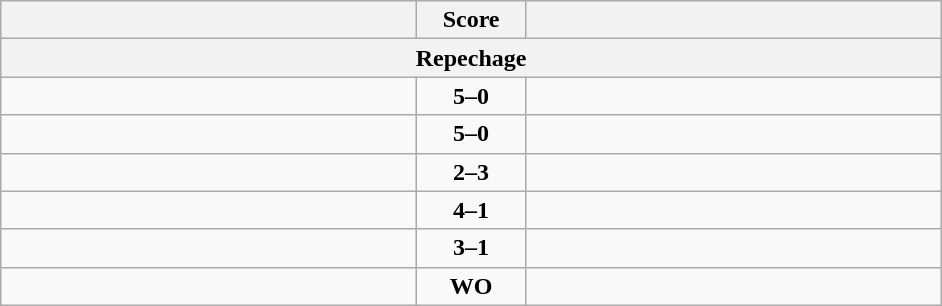<table class="wikitable" style="text-align: left;">
<tr>
<th align="right" width="270"></th>
<th width="65">Score</th>
<th align="left" width="270"></th>
</tr>
<tr>
<th colspan="3">Repechage</th>
</tr>
<tr>
<td><strong></strong></td>
<td align=center><strong>5–0</strong></td>
<td></td>
</tr>
<tr>
<td><strong></strong></td>
<td align=center><strong>5–0</strong></td>
<td></td>
</tr>
<tr>
<td></td>
<td align=center><strong>2–3</strong></td>
<td><strong></strong></td>
</tr>
<tr>
<td><strong></strong></td>
<td align=center><strong>4–1</strong></td>
<td></td>
</tr>
<tr>
<td><strong></strong></td>
<td align=center><strong>3–1</strong></td>
<td></td>
</tr>
<tr>
<td></td>
<td align=center><strong>WO</strong></td>
<td><strong></strong></td>
</tr>
</table>
